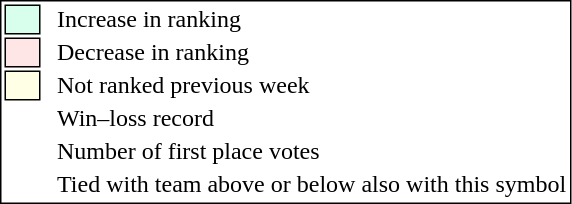<table style="border:1px solid black;">
<tr>
<td style="background:#D8FFEB; width:20px; border:1px solid black;"></td>
<td> </td>
<td>Increase in ranking</td>
</tr>
<tr>
<td style="background:#FFE6E6; width:20px; border:1px solid black;"></td>
<td> </td>
<td>Decrease in ranking</td>
</tr>
<tr>
<td style="background:#FFFFE6; width:20px; border:1px solid black;"></td>
<td> </td>
<td>Not ranked previous week</td>
</tr>
<tr>
<td></td>
<td> </td>
<td>Win–loss record</td>
</tr>
<tr>
<td></td>
<td> </td>
<td>Number of first place votes</td>
</tr>
<tr>
<td></td>
<td></td>
<td>Tied with team above or below also with this symbol</td>
</tr>
</table>
